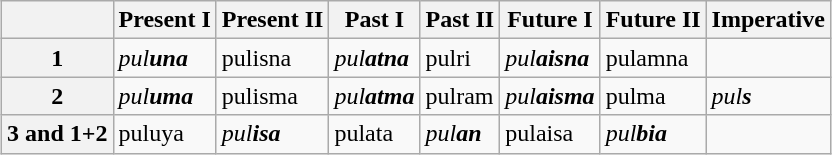<table class="wikitable" style="margin:1em auto 1em auto;">
<tr>
<th></th>
<th style="text-align:center;">Present I</th>
<th style="text-align:center;">Present II</th>
<th style="text-align:center;">Past I</th>
<th style="text-align:center;">Past II</th>
<th style="text-align:center;">Future I</th>
<th style="text-align:center;">Future II</th>
<th style="text-align:center;">Imperative</th>
</tr>
<tr>
<th>1</th>
<td><em>pul<strong>una<strong><em></td>
<td></em>pul</strong>isna</em></strong></td>
<td><em>pul<strong>atna<strong><em></td>
<td></em>pul</strong>ri</em></strong></td>
<td><em>pul<strong>aisna<strong><em></td>
<td></em>pul</strong>amna</em></strong></td>
<td></td>
</tr>
<tr>
<th>2</th>
<td><em>pul<strong>uma<strong><em></td>
<td></em>pul</strong>isma</em></strong></td>
<td><em>pul<strong>atma<strong><em></td>
<td></em>pul</strong>ram</em></strong></td>
<td><em>pul<strong>aisma<strong><em></td>
<td></em>pul</strong>ma</em></strong></td>
<td><em>pul<strong>s<strong><em></td>
</tr>
<tr>
<th>3 and 1+2</th>
<td></em>pul</strong>uya</em></strong></td>
<td><em>pul<strong>isa<strong><em></td>
<td></em>pul</strong>ata</em></strong></td>
<td><em>pul<strong>an<strong><em></td>
<td></em>pul</strong>aisa</em></strong></td>
<td><em>pul<strong>bia<strong><em></td>
<td></td>
</tr>
</table>
